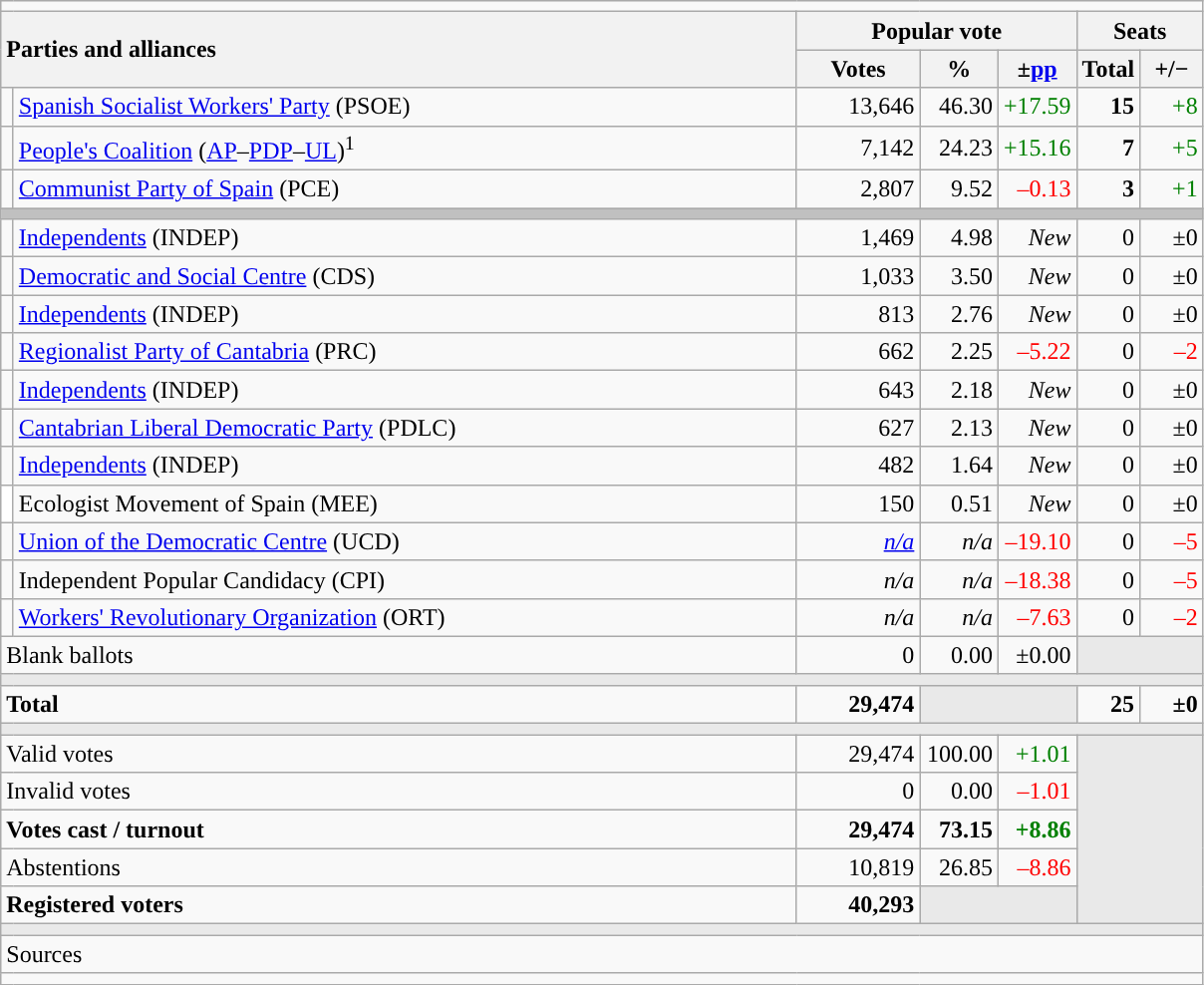<table class="wikitable" style="text-align:right;">
<tr>
<td colspan="7"></td>
</tr>
<tr>
<th style="text-align:left;" rowspan="2" colspan="2" width="525">Parties and alliances</th>
<th colspan="3">Popular vote</th>
<th colspan="2">Seats</th>
</tr>
<tr>
<th width="75">Votes</th>
<th width="45">%</th>
<th width="45">±<a href='#'>pp</a></th>
<th width="35">Total</th>
<th width="35">+/−</th>
</tr>
<tr>
<td width="1" style="color:inherit;background:"></td>
<td align="left"><a href='#'>Spanish Socialist Workers' Party</a> (PSOE)</td>
<td>13,646</td>
<td>46.30</td>
<td style="color:green;">+17.59</td>
<td><strong>15</strong></td>
<td style="color:green;">+8</td>
</tr>
<tr>
<td style="color:inherit;background:"></td>
<td align="left"><a href='#'>People's Coalition</a> (<a href='#'>AP</a>–<a href='#'>PDP</a>–<a href='#'>UL</a>)<sup>1</sup></td>
<td>7,142</td>
<td>24.23</td>
<td style="color:green;">+15.16</td>
<td><strong>7</strong></td>
<td style="color:green;">+5</td>
</tr>
<tr>
<td style="color:inherit;background:"></td>
<td align="left"><a href='#'>Communist Party of Spain</a> (PCE)</td>
<td>2,807</td>
<td>9.52</td>
<td style="color:red;">–0.13</td>
<td><strong>3</strong></td>
<td style="color:green;">+1</td>
</tr>
<tr>
<td colspan="7" bgcolor="#C0C0C0"></td>
</tr>
<tr>
<td style="color:inherit;background:"></td>
<td align="left"><a href='#'>Independents</a> (INDEP)</td>
<td>1,469</td>
<td>4.98</td>
<td><em>New</em></td>
<td>0</td>
<td>±0</td>
</tr>
<tr>
<td style="color:inherit;background:"></td>
<td align="left"><a href='#'>Democratic and Social Centre</a> (CDS)</td>
<td>1,033</td>
<td>3.50</td>
<td><em>New</em></td>
<td>0</td>
<td>±0</td>
</tr>
<tr>
<td style="color:inherit;background:"></td>
<td align="left"><a href='#'>Independents</a> (INDEP)</td>
<td>813</td>
<td>2.76</td>
<td><em>New</em></td>
<td>0</td>
<td>±0</td>
</tr>
<tr>
<td style="color:inherit;background:"></td>
<td align="left"><a href='#'>Regionalist Party of Cantabria</a> (PRC)</td>
<td>662</td>
<td>2.25</td>
<td style="color:red;">–5.22</td>
<td>0</td>
<td style="color:red;">–2</td>
</tr>
<tr>
<td style="color:inherit;background:"></td>
<td align="left"><a href='#'>Independents</a> (INDEP)</td>
<td>643</td>
<td>2.18</td>
<td><em>New</em></td>
<td>0</td>
<td>±0</td>
</tr>
<tr>
<td style="color:inherit;background:"></td>
<td align="left"><a href='#'>Cantabrian Liberal Democratic Party</a> (PDLC)</td>
<td>627</td>
<td>2.13</td>
<td><em>New</em></td>
<td>0</td>
<td>±0</td>
</tr>
<tr>
<td style="color:inherit;background:"></td>
<td align="left"><a href='#'>Independents</a> (INDEP)</td>
<td>482</td>
<td>1.64</td>
<td><em>New</em></td>
<td>0</td>
<td>±0</td>
</tr>
<tr>
<td bgcolor="white"></td>
<td align="left">Ecologist Movement of Spain (MEE)</td>
<td>150</td>
<td>0.51</td>
<td><em>New</em></td>
<td>0</td>
<td>±0</td>
</tr>
<tr>
<td style="color:inherit;background:"></td>
<td align="left"><a href='#'>Union of the Democratic Centre</a> (UCD)</td>
<td><em><a href='#'>n/a</a></em></td>
<td><em>n/a</em></td>
<td style="color:red;">–19.10</td>
<td>0</td>
<td style="color:red;">–5</td>
</tr>
<tr>
<td style="color:inherit;background:"></td>
<td align="left">Independent Popular Candidacy (CPI)</td>
<td><em>n/a</em></td>
<td><em>n/a</em></td>
<td style="color:red;">–18.38</td>
<td>0</td>
<td style="color:red;">–5</td>
</tr>
<tr>
<td style="color:inherit;background:"></td>
<td align="left"><a href='#'>Workers' Revolutionary Organization</a> (ORT)</td>
<td><em>n/a</em></td>
<td><em>n/a</em></td>
<td style="color:red;">–7.63</td>
<td>0</td>
<td style="color:red;">–2</td>
</tr>
<tr>
<td align="left" colspan="2">Blank ballots</td>
<td>0</td>
<td>0.00</td>
<td>±0.00</td>
<td bgcolor="#E9E9E9" colspan="2"></td>
</tr>
<tr>
<td colspan="7" bgcolor="#E9E9E9"></td>
</tr>
<tr style="font-weight:bold;">
<td align="left" colspan="2">Total</td>
<td>29,474</td>
<td bgcolor="#E9E9E9" colspan="2"></td>
<td>25</td>
<td>±0</td>
</tr>
<tr>
<td colspan="7" bgcolor="#E9E9E9"></td>
</tr>
<tr>
<td align="left" colspan="2">Valid votes</td>
<td>29,474</td>
<td>100.00</td>
<td style="color:green;">+1.01</td>
<td bgcolor="#E9E9E9" colspan="2" rowspan="5"></td>
</tr>
<tr>
<td align="left" colspan="2">Invalid votes</td>
<td>0</td>
<td>0.00</td>
<td style="color:red;">–1.01</td>
</tr>
<tr style="font-weight:bold;">
<td align="left" colspan="2">Votes cast / turnout</td>
<td>29,474</td>
<td>73.15</td>
<td style="color:green;">+8.86</td>
</tr>
<tr>
<td align="left" colspan="2">Abstentions</td>
<td>10,819</td>
<td>26.85</td>
<td style="color:red;">–8.86</td>
</tr>
<tr style="font-weight:bold;">
<td align="left" colspan="2">Registered voters</td>
<td>40,293</td>
<td bgcolor="#E9E9E9" colspan="2"></td>
</tr>
<tr>
<td colspan="7" bgcolor="#E9E9E9"></td>
</tr>
<tr>
<td align="left" colspan="7">Sources</td>
</tr>
<tr>
<td colspan="7" style="text-align:left; max-width:790px;"></td>
</tr>
</table>
